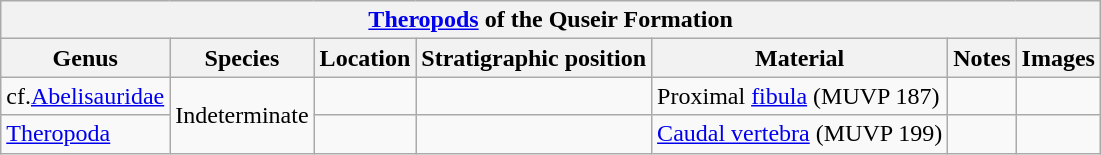<table class="wikitable" align="center">
<tr>
<th colspan="7" align="center"><a href='#'>Theropods</a> of the Quseir Formation</th>
</tr>
<tr>
<th>Genus</th>
<th>Species</th>
<th>Location</th>
<th>Stratigraphic position</th>
<th>Material</th>
<th>Notes</th>
<th>Images</th>
</tr>
<tr>
<td>cf.<a href='#'>Abelisauridae</a></td>
<td rowspan="2">Indeterminate</td>
<td></td>
<td></td>
<td>Proximal <a href='#'>fibula</a> (MUVP 187)</td>
<td></td>
<td></td>
</tr>
<tr>
<td><a href='#'>Theropoda</a></td>
<td></td>
<td></td>
<td><a href='#'>Caudal vertebra</a> (MUVP 199)</td>
<td></td>
<td></td>
</tr>
</table>
